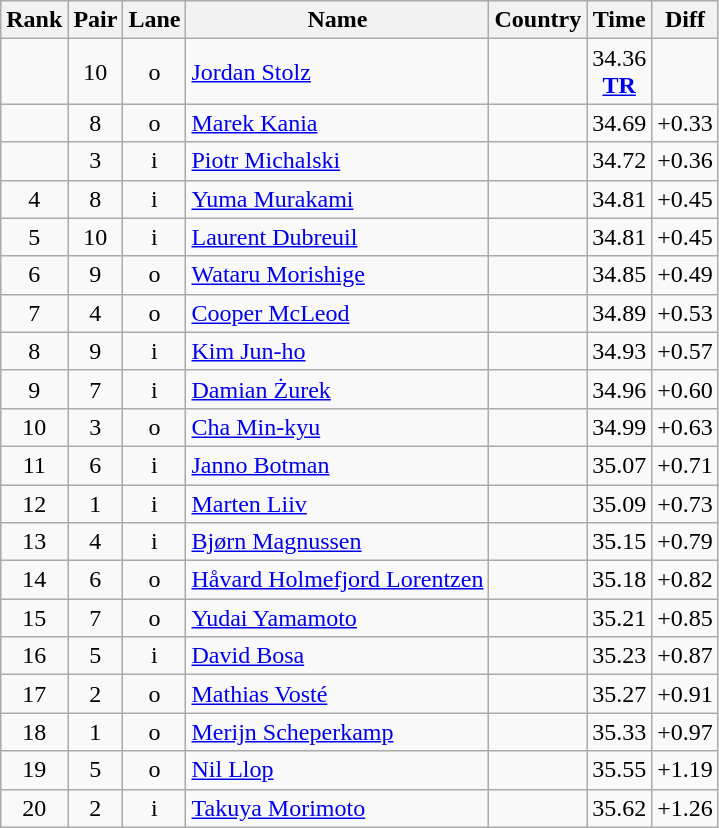<table class="wikitable sortable" style="text-align:center">
<tr>
<th>Rank</th>
<th>Pair</th>
<th>Lane</th>
<th>Name</th>
<th>Country</th>
<th>Time</th>
<th>Diff</th>
</tr>
<tr>
<td></td>
<td>10</td>
<td>o</td>
<td align=left><a href='#'>Jordan Stolz</a></td>
<td align=left></td>
<td>34.36<br><strong><a href='#'>TR</a></strong></td>
<td></td>
</tr>
<tr>
<td></td>
<td>8</td>
<td>o</td>
<td align=left><a href='#'>Marek Kania</a></td>
<td align=left></td>
<td>34.69</td>
<td>+0.33</td>
</tr>
<tr>
<td></td>
<td>3</td>
<td>i</td>
<td align=left><a href='#'>Piotr Michalski</a></td>
<td align=left></td>
<td>34.72</td>
<td>+0.36</td>
</tr>
<tr>
<td>4</td>
<td>8</td>
<td>i</td>
<td align=left><a href='#'>Yuma Murakami</a></td>
<td align=left></td>
<td>34.81</td>
<td>+0.45</td>
</tr>
<tr>
<td>5</td>
<td>10</td>
<td>i</td>
<td align=left><a href='#'>Laurent Dubreuil</a></td>
<td align=left></td>
<td>34.81</td>
<td>+0.45</td>
</tr>
<tr>
<td>6</td>
<td>9</td>
<td>o</td>
<td align=left><a href='#'>Wataru Morishige</a></td>
<td align=left></td>
<td>34.85</td>
<td>+0.49</td>
</tr>
<tr>
<td>7</td>
<td>4</td>
<td>o</td>
<td align=left><a href='#'>Cooper McLeod</a></td>
<td align=left></td>
<td>34.89</td>
<td>+0.53</td>
</tr>
<tr>
<td>8</td>
<td>9</td>
<td>i</td>
<td align=left><a href='#'>Kim Jun-ho</a></td>
<td align=left></td>
<td>34.93</td>
<td>+0.57</td>
</tr>
<tr>
<td>9</td>
<td>7</td>
<td>i</td>
<td align=left><a href='#'>Damian Żurek</a></td>
<td align=left></td>
<td>34.96</td>
<td>+0.60</td>
</tr>
<tr>
<td>10</td>
<td>3</td>
<td>o</td>
<td align=left><a href='#'>Cha Min-kyu</a></td>
<td align=left></td>
<td>34.99</td>
<td>+0.63</td>
</tr>
<tr>
<td>11</td>
<td>6</td>
<td>i</td>
<td align=left><a href='#'>Janno Botman</a></td>
<td align=left></td>
<td>35.07</td>
<td>+0.71</td>
</tr>
<tr>
<td>12</td>
<td>1</td>
<td>i</td>
<td align=left><a href='#'>Marten Liiv</a></td>
<td align=left></td>
<td>35.09</td>
<td>+0.73</td>
</tr>
<tr>
<td>13</td>
<td>4</td>
<td>i</td>
<td align=left><a href='#'>Bjørn Magnussen</a></td>
<td align=left></td>
<td>35.15</td>
<td>+0.79</td>
</tr>
<tr>
<td>14</td>
<td>6</td>
<td>o</td>
<td align=left><a href='#'>Håvard Holmefjord Lorentzen</a></td>
<td align=left></td>
<td>35.18</td>
<td>+0.82</td>
</tr>
<tr>
<td>15</td>
<td>7</td>
<td>o</td>
<td align=left><a href='#'>Yudai Yamamoto</a></td>
<td align=left></td>
<td>35.21</td>
<td>+0.85</td>
</tr>
<tr>
<td>16</td>
<td>5</td>
<td>i</td>
<td align=left><a href='#'>David Bosa</a></td>
<td align=left></td>
<td>35.23</td>
<td>+0.87</td>
</tr>
<tr>
<td>17</td>
<td>2</td>
<td>o</td>
<td align=left><a href='#'>Mathias Vosté</a></td>
<td align=left></td>
<td>35.27</td>
<td>+0.91</td>
</tr>
<tr>
<td>18</td>
<td>1</td>
<td>o</td>
<td align=left><a href='#'>Merijn Scheperkamp</a></td>
<td align=left></td>
<td>35.33</td>
<td>+0.97</td>
</tr>
<tr>
<td>19</td>
<td>5</td>
<td>o</td>
<td align=left><a href='#'>Nil Llop</a></td>
<td align=left></td>
<td>35.55</td>
<td>+1.19</td>
</tr>
<tr>
<td>20</td>
<td>2</td>
<td>i</td>
<td align=left><a href='#'>Takuya Morimoto</a></td>
<td align=left></td>
<td>35.62</td>
<td>+1.26</td>
</tr>
</table>
